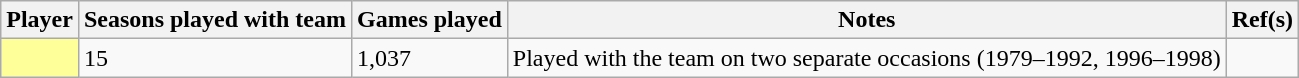<table class="wikitable sortable plainrowheaders">
<tr>
<th scope="col">Player</th>
<th scope="col">Seasons played with team</th>
<th scope="col">Games played</th>
<th scope="col">Notes</th>
<th scope="col" class="unsortable">Ref(s)</th>
</tr>
<tr>
<td style="background:#FFFF99"></td>
<td>15</td>
<td>1,037</td>
<td>Played with the team on two separate occasions (1979–1992, 1996–1998)</td>
<td></td>
</tr>
</table>
